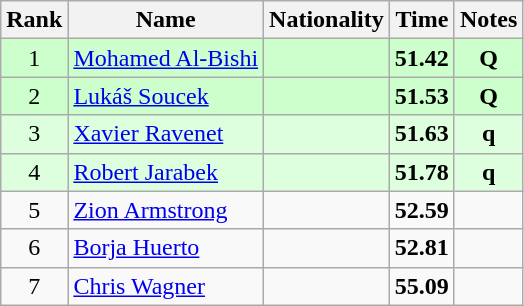<table class="wikitable sortable" style="text-align:center">
<tr>
<th>Rank</th>
<th>Name</th>
<th>Nationality</th>
<th>Time</th>
<th>Notes</th>
</tr>
<tr bgcolor=ccffcc>
<td>1</td>
<td align=left><a href='#'>Mohamed Al-Bishi</a></td>
<td align=left></td>
<td><strong>51.42</strong></td>
<td><strong>Q</strong></td>
</tr>
<tr bgcolor=ccffcc>
<td>2</td>
<td align=left><a href='#'>Lukáš Soucek</a></td>
<td align=left></td>
<td><strong>51.53</strong></td>
<td><strong>Q</strong></td>
</tr>
<tr bgcolor=ddffdd>
<td>3</td>
<td align=left><a href='#'>Xavier Ravenet</a></td>
<td align=left></td>
<td><strong>51.63</strong></td>
<td><strong>q</strong></td>
</tr>
<tr bgcolor=ddffdd>
<td>4</td>
<td align=left><a href='#'>Robert Jarabek</a></td>
<td align=left></td>
<td><strong>51.78</strong></td>
<td><strong>q</strong></td>
</tr>
<tr>
<td>5</td>
<td align=left><a href='#'>Zion Armstrong</a></td>
<td align=left></td>
<td><strong>52.59</strong></td>
<td></td>
</tr>
<tr>
<td>6</td>
<td align=left><a href='#'>Borja Huerto</a></td>
<td align=left></td>
<td><strong>52.81</strong></td>
<td></td>
</tr>
<tr>
<td>7</td>
<td align=left><a href='#'>Chris Wagner</a></td>
<td align=left></td>
<td><strong>55.09</strong></td>
<td></td>
</tr>
</table>
